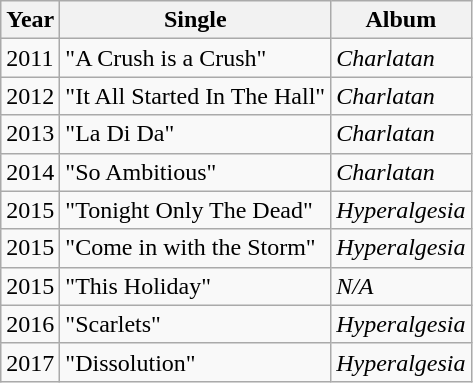<table class="wikitable">
<tr>
<th>Year</th>
<th>Single</th>
<th>Album</th>
</tr>
<tr>
<td rowspan=1>2011</td>
<td>"A Crush is a Crush"</td>
<td rowspan=1><em>Charlatan</em></td>
</tr>
<tr>
<td rowspan=1>2012</td>
<td>"It All Started In The Hall"</td>
<td rowspan=1><em>Charlatan</em></td>
</tr>
<tr>
<td rowspan=1>2013</td>
<td>"La Di Da"</td>
<td rowspan=1><em>Charlatan</em></td>
</tr>
<tr>
<td rowspan=1>2014</td>
<td>"So Ambitious"</td>
<td rowspan=1><em>Charlatan</em></td>
</tr>
<tr>
<td rowspan=1>2015</td>
<td>"Tonight Only The Dead"</td>
<td rowspan=1><em>Hyperalgesia</em></td>
</tr>
<tr>
<td rowspan=1>2015</td>
<td>"Come in with the Storm"</td>
<td rowspan=1><em>Hyperalgesia</em></td>
</tr>
<tr>
<td rowspan=1>2015</td>
<td>"This Holiday"</td>
<td rowspan=1><em>N/A</em></td>
</tr>
<tr>
<td rowspan=1>2016</td>
<td>"Scarlets"</td>
<td rowspan=1><em>Hyperalgesia</em></td>
</tr>
<tr>
<td rowspan=1>2017</td>
<td>"Dissolution"</td>
<td rowspan=1><em>Hyperalgesia</em></td>
</tr>
</table>
